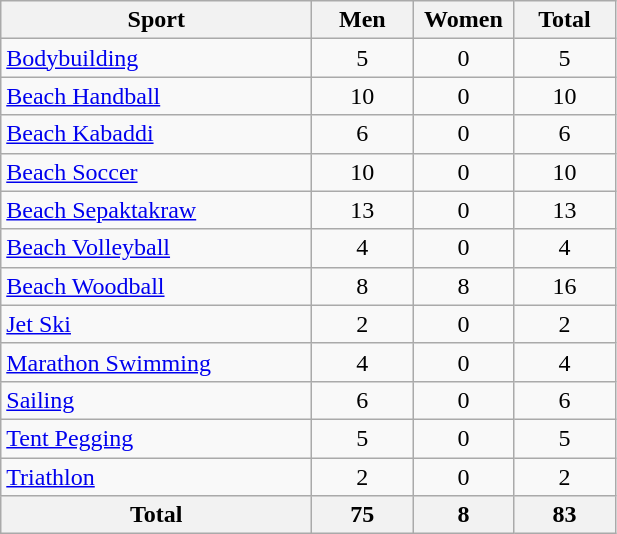<table class="wikitable" style="text-align:center;">
<tr>
<th width=200>Sport</th>
<th width=60>Men</th>
<th width=60>Women</th>
<th width=60>Total</th>
</tr>
<tr>
<td align=left><a href='#'>Bodybuilding</a></td>
<td>5</td>
<td>0</td>
<td>5</td>
</tr>
<tr>
<td align=left><a href='#'>Beach Handball</a></td>
<td>10</td>
<td>0</td>
<td>10</td>
</tr>
<tr>
<td align=left><a href='#'>Beach Kabaddi</a></td>
<td>6</td>
<td>0</td>
<td>6</td>
</tr>
<tr>
<td align=left><a href='#'>Beach Soccer</a></td>
<td>10</td>
<td>0</td>
<td>10</td>
</tr>
<tr>
<td align=left><a href='#'>Beach Sepaktakraw</a></td>
<td>13</td>
<td>0</td>
<td>13</td>
</tr>
<tr>
<td align=left><a href='#'>Beach Volleyball</a></td>
<td>4</td>
<td>0</td>
<td>4</td>
</tr>
<tr>
<td align=left><a href='#'>Beach Woodball</a></td>
<td>8</td>
<td>8</td>
<td>16</td>
</tr>
<tr>
<td align=left><a href='#'>Jet Ski</a></td>
<td>2</td>
<td>0</td>
<td>2</td>
</tr>
<tr>
<td align=left><a href='#'>Marathon Swimming</a></td>
<td>4</td>
<td>0</td>
<td>4</td>
</tr>
<tr>
<td align=left><a href='#'>Sailing</a></td>
<td>6</td>
<td>0</td>
<td>6</td>
</tr>
<tr>
<td align=left><a href='#'>Tent Pegging</a></td>
<td>5</td>
<td>0</td>
<td>5</td>
</tr>
<tr>
<td align=left><a href='#'>Triathlon</a></td>
<td>2</td>
<td>0</td>
<td>2</td>
</tr>
<tr>
<th>Total</th>
<th>75</th>
<th>8</th>
<th>83</th>
</tr>
</table>
